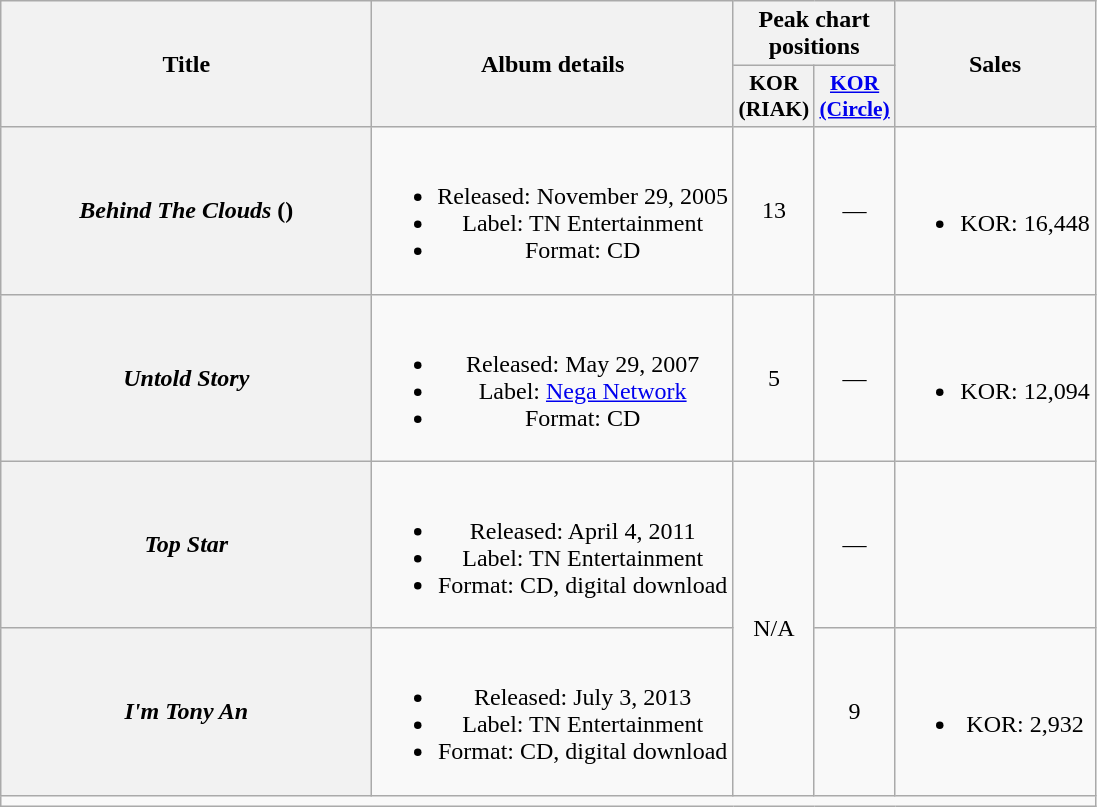<table class="wikitable plainrowheaders" style="text-align:center;">
<tr>
<th rowspan="2" scope="col" style="width:15em;">Title</th>
<th rowspan="2" scope="col">Album details</th>
<th colspan="2" scope="col">Peak chart positions</th>
<th rowspan="2" scope="col">Sales</th>
</tr>
<tr>
<th scope="col" style="width:2.5em;font-size:90%;">KOR<br>(RIAK)<br></th>
<th scope="col" style="width:2.5em;font-size:90%;"><a href='#'>KOR<br>(Circle)</a><br></th>
</tr>
<tr>
<th scope="row"><em>Behind The Clouds</em> ()</th>
<td><br><ul><li>Released: November 29, 2005</li><li>Label: TN Entertainment</li><li>Format: CD</li></ul></td>
<td>13</td>
<td>—</td>
<td><br><ul><li>KOR: 16,448</li></ul></td>
</tr>
<tr>
<th scope="row"><em>Untold Story</em></th>
<td><br><ul><li>Released: May 29, 2007</li><li>Label: <a href='#'>Nega Network</a></li><li>Format: CD</li></ul></td>
<td>5</td>
<td>—</td>
<td><br><ul><li>KOR: 12,094</li></ul></td>
</tr>
<tr>
<th scope="row"><em>Top Star</em></th>
<td><br><ul><li>Released: April 4, 2011</li><li>Label: TN Entertainment</li><li>Format: CD, digital download</li></ul></td>
<td rowspan="2">N/A</td>
<td>—</td>
<td></td>
</tr>
<tr>
<th scope="row"><em>I'm Tony An</em></th>
<td><br><ul><li>Released: July 3, 2013</li><li>Label: TN Entertainment</li><li>Format: CD, digital download</li></ul></td>
<td>9</td>
<td><br><ul><li>KOR: 2,932</li></ul></td>
</tr>
<tr>
<td colspan="5"></td>
</tr>
</table>
